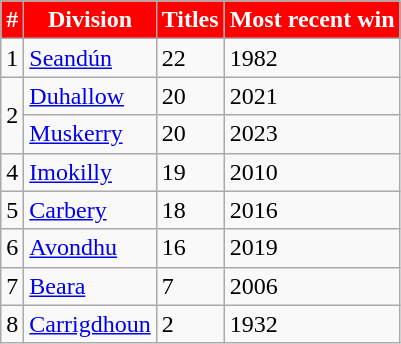<table class="wikitable sortable">
<tr>
<th style="background:red;color:white">#</th>
<th style="background:red;color:white">Division</th>
<th style="background:red;color:white">Titles</th>
<th style="background:red;color:white">Most recent win</th>
</tr>
<tr>
<td>1</td>
<td> <a href='#'>Seandún</a></td>
<td>22</td>
<td>1982</td>
</tr>
<tr>
<td rowspan="2">2</td>
<td> <a href='#'>Duhallow</a></td>
<td>20</td>
<td>2021</td>
</tr>
<tr>
<td> <a href='#'>Muskerry</a></td>
<td>20</td>
<td>2023</td>
</tr>
<tr>
<td>4</td>
<td> <a href='#'>Imokilly</a></td>
<td>19</td>
<td>2010</td>
</tr>
<tr>
<td>5</td>
<td> <a href='#'>Carbery</a></td>
<td>18</td>
<td>2016</td>
</tr>
<tr>
<td>6</td>
<td> <a href='#'>Avondhu</a></td>
<td>16</td>
<td>2019</td>
</tr>
<tr>
<td>7</td>
<td> <a href='#'>Beara</a></td>
<td>7</td>
<td>2006</td>
</tr>
<tr>
<td>8</td>
<td> <a href='#'>Carrigdhoun</a></td>
<td>2</td>
<td>1932</td>
</tr>
</table>
